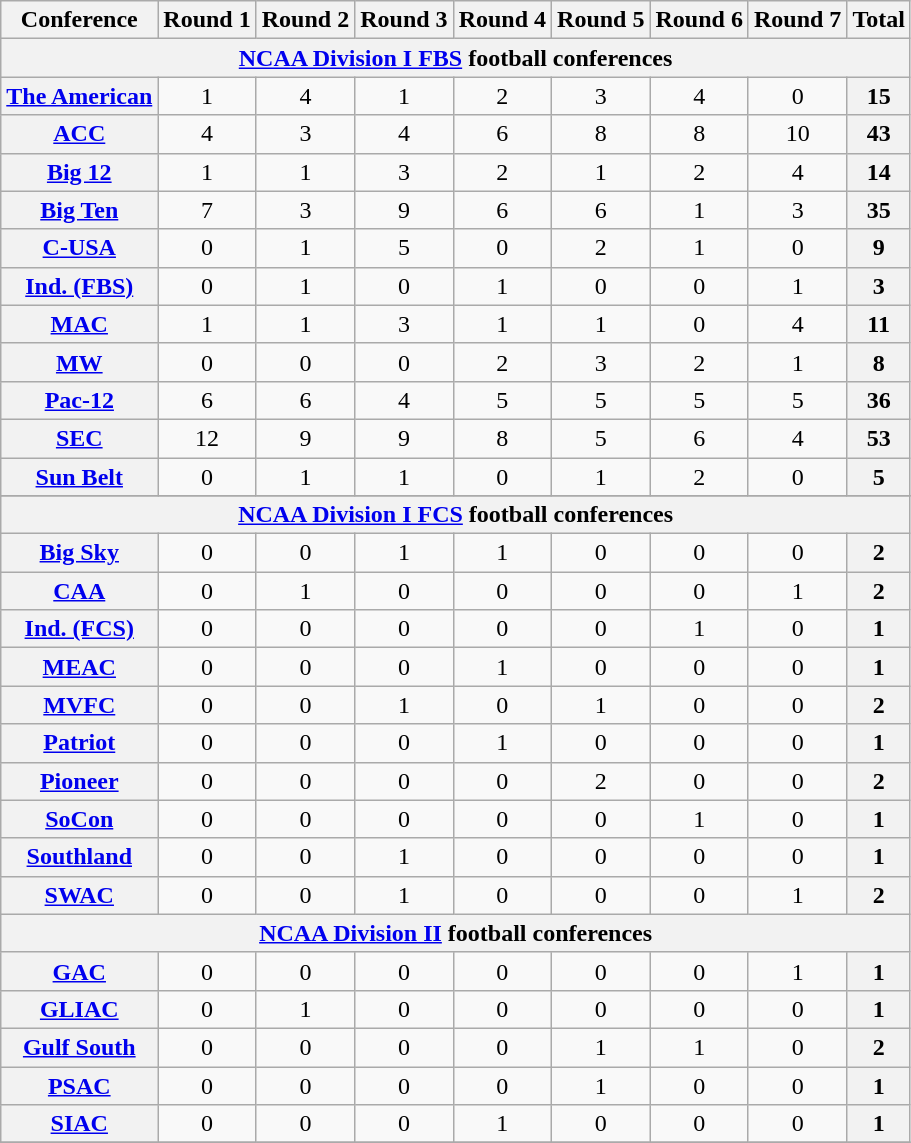<table class="wikitable sortable" style="text-align:center">
<tr>
<th>Conference</th>
<th>Round 1</th>
<th>Round 2</th>
<th>Round 3</th>
<th>Round 4</th>
<th>Round 5</th>
<th>Round 6</th>
<th>Round 7</th>
<th>Total</th>
</tr>
<tr>
<th colspan=9><a href='#'>NCAA Division I FBS</a> football conferences</th>
</tr>
<tr>
<th><a href='#'>The American</a></th>
<td>1</td>
<td>4</td>
<td>1</td>
<td>2</td>
<td>3</td>
<td>4</td>
<td>0</td>
<td style="background:#f2f2f2; text-align:center;"><strong>15</strong></td>
</tr>
<tr>
<th><a href='#'>ACC</a></th>
<td>4</td>
<td>3</td>
<td>4</td>
<td>6</td>
<td>8</td>
<td>8</td>
<td>10</td>
<td style="background:#f2f2f2; text-align:center;"><strong>43</strong></td>
</tr>
<tr>
<th><a href='#'>Big 12</a></th>
<td>1</td>
<td>1</td>
<td>3</td>
<td>2</td>
<td>1</td>
<td>2</td>
<td>4</td>
<td style="background:#f2f2f2; text-align:center;"><strong>14</strong></td>
</tr>
<tr>
<th><a href='#'>Big Ten</a></th>
<td>7</td>
<td>3</td>
<td>9</td>
<td>6</td>
<td>6</td>
<td>1</td>
<td>3</td>
<td style="background:#f2f2f2; text-align:center;"><strong>35</strong></td>
</tr>
<tr>
<th><a href='#'>C-USA</a></th>
<td>0</td>
<td>1</td>
<td>5</td>
<td>0</td>
<td>2</td>
<td>1</td>
<td>0</td>
<td style="background:#f2f2f2; text-align:center;"><strong>9</strong></td>
</tr>
<tr>
<th><a href='#'>Ind. (FBS)</a></th>
<td>0</td>
<td>1</td>
<td>0</td>
<td>1</td>
<td>0</td>
<td>0</td>
<td>1</td>
<td style="background:#f2f2f2; text-align:center;"><strong>3</strong></td>
</tr>
<tr>
<th><a href='#'>MAC</a></th>
<td>1</td>
<td>1</td>
<td>3</td>
<td>1</td>
<td>1</td>
<td>0</td>
<td>4</td>
<td style="background:#f2f2f2; text-align:center;"><strong>11</strong></td>
</tr>
<tr>
<th><a href='#'>MW</a></th>
<td>0</td>
<td>0</td>
<td>0</td>
<td>2</td>
<td>3</td>
<td>2</td>
<td>1</td>
<td style="background:#f2f2f2; text-align:center;"><strong>8</strong></td>
</tr>
<tr>
<th><a href='#'>Pac-12</a></th>
<td>6</td>
<td>6</td>
<td>4</td>
<td>5</td>
<td>5</td>
<td>5</td>
<td>5</td>
<td style="background:#f2f2f2; text-align:center;"><strong>36</strong></td>
</tr>
<tr>
<th><a href='#'>SEC</a></th>
<td>12</td>
<td>9</td>
<td>9</td>
<td>8</td>
<td>5</td>
<td>6</td>
<td>4</td>
<td style="background:#f2f2f2; text-align:center;"><strong>53</strong></td>
</tr>
<tr>
<th><a href='#'>Sun Belt</a></th>
<td>0</td>
<td>1</td>
<td>1</td>
<td>0</td>
<td>1</td>
<td>2</td>
<td>0</td>
<td style="background:#f2f2f2; text-align:center;"><strong>5</strong></td>
</tr>
<tr>
</tr>
<tr>
<th colspan=9><a href='#'>NCAA Division I FCS</a> football conferences</th>
</tr>
<tr>
<th><a href='#'>Big Sky</a></th>
<td>0</td>
<td>0</td>
<td>1</td>
<td>1</td>
<td>0</td>
<td>0</td>
<td>0</td>
<td style="background:#f2f2f2; text-align:center;"><strong>2</strong></td>
</tr>
<tr>
<th><a href='#'>CAA</a></th>
<td>0</td>
<td>1</td>
<td>0</td>
<td>0</td>
<td>0</td>
<td>0</td>
<td>1</td>
<td style="background:#f2f2f2; text-align:center;"><strong>2</strong></td>
</tr>
<tr>
<th><a href='#'>Ind. (FCS)</a></th>
<td>0</td>
<td>0</td>
<td>0</td>
<td>0</td>
<td>0</td>
<td>1</td>
<td>0</td>
<td style="background:#f2f2f2; text-align:center;"><strong>1</strong></td>
</tr>
<tr>
<th><a href='#'>MEAC</a></th>
<td>0</td>
<td>0</td>
<td>0</td>
<td>1</td>
<td>0</td>
<td>0</td>
<td>0</td>
<td style="background:#f2f2f2; text-align:center;"><strong>1</strong></td>
</tr>
<tr>
<th><a href='#'>MVFC</a></th>
<td>0</td>
<td>0</td>
<td>1</td>
<td>0</td>
<td>1</td>
<td>0</td>
<td>0</td>
<td style="background:#f2f2f2; text-align:center;"><strong>2</strong></td>
</tr>
<tr>
<th><a href='#'>Patriot</a></th>
<td>0</td>
<td>0</td>
<td>0</td>
<td>1</td>
<td>0</td>
<td>0</td>
<td>0</td>
<td style="background:#f2f2f2; text-align:center;"><strong>1</strong></td>
</tr>
<tr>
<th><a href='#'>Pioneer</a></th>
<td>0</td>
<td>0</td>
<td>0</td>
<td>0</td>
<td>2</td>
<td>0</td>
<td>0</td>
<td style="background:#f2f2f2; text-align:center;"><strong>2</strong></td>
</tr>
<tr>
<th><a href='#'>SoCon</a></th>
<td>0</td>
<td>0</td>
<td>0</td>
<td>0</td>
<td>0</td>
<td>1</td>
<td>0</td>
<td style="background:#f2f2f2; text-align:center;"><strong>1</strong></td>
</tr>
<tr>
<th><a href='#'>Southland</a></th>
<td>0</td>
<td>0</td>
<td>1</td>
<td>0</td>
<td>0</td>
<td>0</td>
<td>0</td>
<td style="background:#f2f2f2; text-align:center;"><strong>1</strong></td>
</tr>
<tr>
<th><a href='#'>SWAC</a></th>
<td>0</td>
<td>0</td>
<td>1</td>
<td>0</td>
<td>0</td>
<td>0</td>
<td>1</td>
<td style="background:#f2f2f2; text-align:center;"><strong>2</strong></td>
</tr>
<tr>
<th colspan=9><a href='#'>NCAA Division II</a> football conferences</th>
</tr>
<tr>
<th><a href='#'>GAC</a></th>
<td>0</td>
<td>0</td>
<td>0</td>
<td>0</td>
<td>0</td>
<td>0</td>
<td>1</td>
<td style="background:#f2f2f2; text-align:center;"><strong>1</strong></td>
</tr>
<tr>
<th><a href='#'>GLIAC</a></th>
<td>0</td>
<td>1</td>
<td>0</td>
<td>0</td>
<td>0</td>
<td>0</td>
<td>0</td>
<td style="background:#f2f2f2; text-align:center;"><strong>1</strong></td>
</tr>
<tr>
<th><a href='#'>Gulf South</a></th>
<td>0</td>
<td>0</td>
<td>0</td>
<td>0</td>
<td>1</td>
<td>1</td>
<td>0</td>
<td style="background:#f2f2f2; text-align:center;"><strong>2</strong></td>
</tr>
<tr>
<th><a href='#'>PSAC</a></th>
<td>0</td>
<td>0</td>
<td>0</td>
<td>0</td>
<td>1</td>
<td>0</td>
<td>0</td>
<td style="background:#f2f2f2; text-align:center;"><strong>1</strong></td>
</tr>
<tr>
<th><a href='#'>SIAC</a></th>
<td>0</td>
<td>0</td>
<td>0</td>
<td>1</td>
<td>0</td>
<td>0</td>
<td>0</td>
<td style="background:#f2f2f2; text-align:center;"><strong>1</strong></td>
</tr>
<tr>
</tr>
</table>
